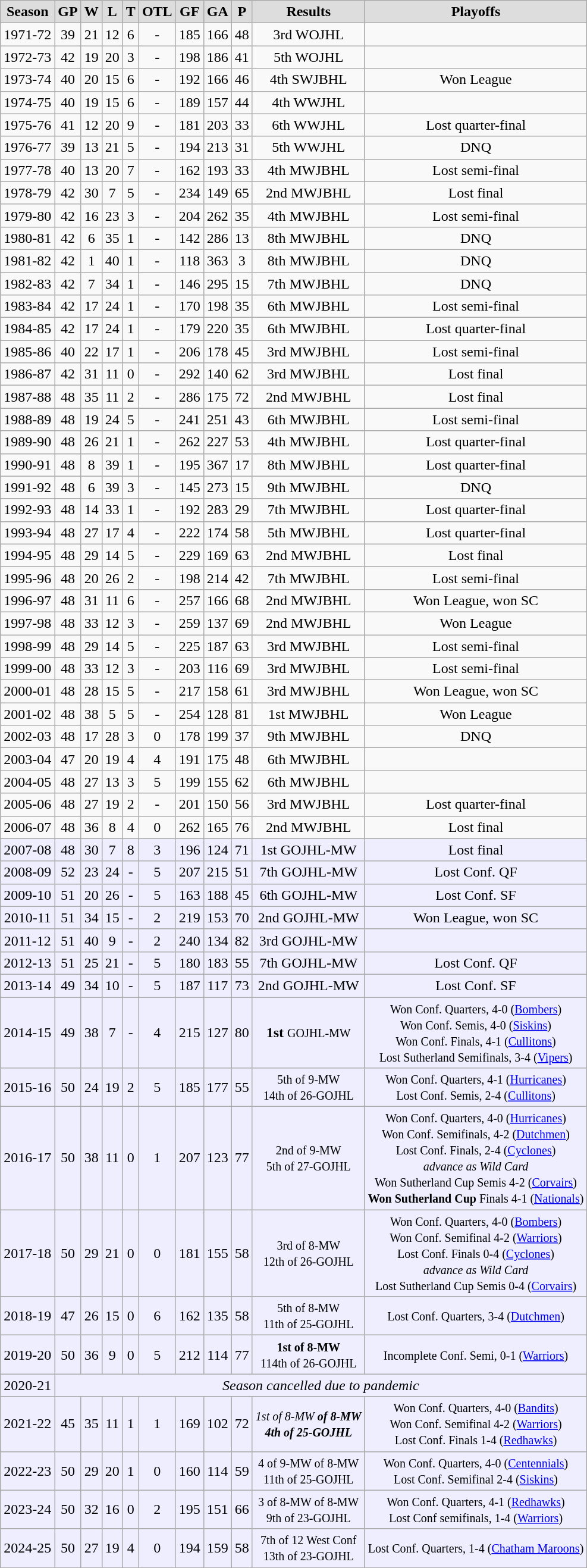<table class="wikitable">
<tr align="center"  bgcolor="#dddddd">
<td><strong>Season</strong></td>
<td><strong>GP</strong></td>
<td><strong>W</strong></td>
<td><strong>L</strong></td>
<td><strong>T</strong></td>
<td><strong>OTL</strong></td>
<td><strong>GF</strong></td>
<td><strong>GA</strong></td>
<td><strong>P</strong></td>
<td><strong>Results</strong></td>
<td><strong>Playoffs</strong></td>
</tr>
<tr align="center">
<td>1971-72</td>
<td>39</td>
<td>21</td>
<td>12</td>
<td>6</td>
<td>-</td>
<td>185</td>
<td>166</td>
<td>48</td>
<td>3rd WOJHL</td>
<td></td>
</tr>
<tr align="center">
<td>1972-73</td>
<td>42</td>
<td>19</td>
<td>20</td>
<td>3</td>
<td>-</td>
<td>198</td>
<td>186</td>
<td>41</td>
<td>5th WOJHL</td>
<td></td>
</tr>
<tr align="center">
<td>1973-74</td>
<td>40</td>
<td>20</td>
<td>15</td>
<td>6</td>
<td>-</td>
<td>192</td>
<td>166</td>
<td>46</td>
<td>4th SWJBHL</td>
<td>Won League</td>
</tr>
<tr align="center">
<td>1974-75</td>
<td>40</td>
<td>19</td>
<td>15</td>
<td>6</td>
<td>-</td>
<td>189</td>
<td>157</td>
<td>44</td>
<td>4th WWJHL</td>
<td></td>
</tr>
<tr align="center">
<td>1975-76</td>
<td>41</td>
<td>12</td>
<td>20</td>
<td>9</td>
<td>-</td>
<td>181</td>
<td>203</td>
<td>33</td>
<td>6th WWJHL</td>
<td>Lost quarter-final</td>
</tr>
<tr align="center">
<td>1976-77</td>
<td>39</td>
<td>13</td>
<td>21</td>
<td>5</td>
<td>-</td>
<td>194</td>
<td>213</td>
<td>31</td>
<td>5th WWJHL</td>
<td>DNQ</td>
</tr>
<tr align="center">
<td>1977-78</td>
<td>40</td>
<td>13</td>
<td>20</td>
<td>7</td>
<td>-</td>
<td>162</td>
<td>193</td>
<td>33</td>
<td>4th MWJBHL</td>
<td>Lost semi-final</td>
</tr>
<tr align="center">
<td>1978-79</td>
<td>42</td>
<td>30</td>
<td>7</td>
<td>5</td>
<td>-</td>
<td>234</td>
<td>149</td>
<td>65</td>
<td>2nd MWJBHL</td>
<td>Lost final</td>
</tr>
<tr align="center">
<td>1979-80</td>
<td>42</td>
<td>16</td>
<td>23</td>
<td>3</td>
<td>-</td>
<td>204</td>
<td>262</td>
<td>35</td>
<td>4th MWJBHL</td>
<td>Lost semi-final</td>
</tr>
<tr align="center">
<td>1980-81</td>
<td>42</td>
<td>6</td>
<td>35</td>
<td>1</td>
<td>-</td>
<td>142</td>
<td>286</td>
<td>13</td>
<td>8th MWJBHL</td>
<td>DNQ</td>
</tr>
<tr align="center">
<td>1981-82</td>
<td>42</td>
<td>1</td>
<td>40</td>
<td>1</td>
<td>-</td>
<td>118</td>
<td>363</td>
<td>3</td>
<td>8th MWJBHL</td>
<td>DNQ</td>
</tr>
<tr align="center">
<td>1982-83</td>
<td>42</td>
<td>7</td>
<td>34</td>
<td>1</td>
<td>-</td>
<td>146</td>
<td>295</td>
<td>15</td>
<td>7th MWJBHL</td>
<td>DNQ</td>
</tr>
<tr align="center">
<td>1983-84</td>
<td>42</td>
<td>17</td>
<td>24</td>
<td>1</td>
<td>-</td>
<td>170</td>
<td>198</td>
<td>35</td>
<td>6th MWJBHL</td>
<td>Lost semi-final</td>
</tr>
<tr align="center">
<td>1984-85</td>
<td>42</td>
<td>17</td>
<td>24</td>
<td>1</td>
<td>-</td>
<td>179</td>
<td>220</td>
<td>35</td>
<td>6th MWJBHL</td>
<td>Lost quarter-final</td>
</tr>
<tr align="center">
<td>1985-86</td>
<td>40</td>
<td>22</td>
<td>17</td>
<td>1</td>
<td>-</td>
<td>206</td>
<td>178</td>
<td>45</td>
<td>3rd MWJBHL</td>
<td>Lost semi-final</td>
</tr>
<tr align="center">
<td>1986-87</td>
<td>42</td>
<td>31</td>
<td>11</td>
<td>0</td>
<td>-</td>
<td>292</td>
<td>140</td>
<td>62</td>
<td>3rd MWJBHL</td>
<td>Lost final</td>
</tr>
<tr align="center">
<td>1987-88</td>
<td>48</td>
<td>35</td>
<td>11</td>
<td>2</td>
<td>-</td>
<td>286</td>
<td>175</td>
<td>72</td>
<td>2nd MWJBHL</td>
<td>Lost final</td>
</tr>
<tr align="center">
<td>1988-89</td>
<td>48</td>
<td>19</td>
<td>24</td>
<td>5</td>
<td>-</td>
<td>241</td>
<td>251</td>
<td>43</td>
<td>6th MWJBHL</td>
<td>Lost semi-final</td>
</tr>
<tr align="center">
<td>1989-90</td>
<td>48</td>
<td>26</td>
<td>21</td>
<td>1</td>
<td>-</td>
<td>262</td>
<td>227</td>
<td>53</td>
<td>4th MWJBHL</td>
<td>Lost quarter-final</td>
</tr>
<tr align="center">
<td>1990-91</td>
<td>48</td>
<td>8</td>
<td>39</td>
<td>1</td>
<td>-</td>
<td>195</td>
<td>367</td>
<td>17</td>
<td>8th MWJBHL</td>
<td>Lost quarter-final</td>
</tr>
<tr align="center">
<td>1991-92</td>
<td>48</td>
<td>6</td>
<td>39</td>
<td>3</td>
<td>-</td>
<td>145</td>
<td>273</td>
<td>15</td>
<td>9th MWJBHL</td>
<td>DNQ</td>
</tr>
<tr align="center">
<td>1992-93</td>
<td>48</td>
<td>14</td>
<td>33</td>
<td>1</td>
<td>-</td>
<td>192</td>
<td>283</td>
<td>29</td>
<td>7th MWJBHL</td>
<td>Lost quarter-final</td>
</tr>
<tr align="center">
<td>1993-94</td>
<td>48</td>
<td>27</td>
<td>17</td>
<td>4</td>
<td>-</td>
<td>222</td>
<td>174</td>
<td>58</td>
<td>5th MWJBHL</td>
<td>Lost quarter-final</td>
</tr>
<tr align="center">
<td>1994-95</td>
<td>48</td>
<td>29</td>
<td>14</td>
<td>5</td>
<td>-</td>
<td>229</td>
<td>169</td>
<td>63</td>
<td>2nd MWJBHL</td>
<td>Lost final</td>
</tr>
<tr align="center">
<td>1995-96</td>
<td>48</td>
<td>20</td>
<td>26</td>
<td>2</td>
<td>-</td>
<td>198</td>
<td>214</td>
<td>42</td>
<td>7th MWJBHL</td>
<td>Lost semi-final</td>
</tr>
<tr align="center">
<td>1996-97</td>
<td>48</td>
<td>31</td>
<td>11</td>
<td>6</td>
<td>-</td>
<td>257</td>
<td>166</td>
<td>68</td>
<td>2nd MWJBHL</td>
<td>Won League, won SC</td>
</tr>
<tr align="center">
<td>1997-98</td>
<td>48</td>
<td>33</td>
<td>12</td>
<td>3</td>
<td>-</td>
<td>259</td>
<td>137</td>
<td>69</td>
<td>2nd MWJBHL</td>
<td>Won League</td>
</tr>
<tr align="center">
<td>1998-99</td>
<td>48</td>
<td>29</td>
<td>14</td>
<td>5</td>
<td>-</td>
<td>225</td>
<td>187</td>
<td>63</td>
<td>3rd MWJBHL</td>
<td>Lost semi-final</td>
</tr>
<tr align="center">
<td>1999-00</td>
<td>48</td>
<td>33</td>
<td>12</td>
<td>3</td>
<td>-</td>
<td>203</td>
<td>116</td>
<td>69</td>
<td>3rd MWJBHL</td>
<td>Lost semi-final</td>
</tr>
<tr align="center">
<td>2000-01</td>
<td>48</td>
<td>28</td>
<td>15</td>
<td>5</td>
<td>-</td>
<td>217</td>
<td>158</td>
<td>61</td>
<td>3rd MWJBHL</td>
<td>Won League, won SC</td>
</tr>
<tr align="center">
<td>2001-02</td>
<td>48</td>
<td>38</td>
<td>5</td>
<td>5</td>
<td>-</td>
<td>254</td>
<td>128</td>
<td>81</td>
<td>1st MWJBHL</td>
<td>Won League</td>
</tr>
<tr align="center">
<td>2002-03</td>
<td>48</td>
<td>17</td>
<td>28</td>
<td>3</td>
<td>0</td>
<td>178</td>
<td>199</td>
<td>37</td>
<td>9th MWJBHL</td>
<td>DNQ</td>
</tr>
<tr align="center">
<td>2003-04</td>
<td>47</td>
<td>20</td>
<td>19</td>
<td>4</td>
<td>4</td>
<td>191</td>
<td>175</td>
<td>48</td>
<td>6th MWJBHL</td>
<td></td>
</tr>
<tr align="center">
<td>2004-05</td>
<td>48</td>
<td>27</td>
<td>13</td>
<td>3</td>
<td>5</td>
<td>199</td>
<td>155</td>
<td>62</td>
<td>6th MWJBHL</td>
<td></td>
</tr>
<tr align="center">
<td>2005-06</td>
<td>48</td>
<td>27</td>
<td>19</td>
<td>2</td>
<td>-</td>
<td>201</td>
<td>150</td>
<td>56</td>
<td>3rd MWJBHL</td>
<td>Lost quarter-final</td>
</tr>
<tr align="center">
<td>2006-07</td>
<td>48</td>
<td>36</td>
<td>8</td>
<td>4</td>
<td>0</td>
<td>262</td>
<td>165</td>
<td>76</td>
<td>2nd MWJBHL</td>
<td>Lost final</td>
</tr>
<tr align="center" bgcolor="#eeeeff">
<td>2007-08</td>
<td>48</td>
<td>30</td>
<td>7</td>
<td>8</td>
<td>3</td>
<td>196</td>
<td>124</td>
<td>71</td>
<td>1st GOJHL-MW</td>
<td>Lost final</td>
</tr>
<tr align="center" bgcolor="#eeeeff">
<td>2008-09</td>
<td>52</td>
<td>23</td>
<td>24</td>
<td>-</td>
<td>5</td>
<td>207</td>
<td>215</td>
<td>51</td>
<td>7th GOJHL-MW</td>
<td>Lost Conf. QF</td>
</tr>
<tr align="center" bgcolor="#eeeeff">
<td>2009-10</td>
<td>51</td>
<td>20</td>
<td>26</td>
<td>-</td>
<td>5</td>
<td>163</td>
<td>188</td>
<td>45</td>
<td>6th GOJHL-MW</td>
<td>Lost Conf. SF</td>
</tr>
<tr align="center" bgcolor="#eeeeff">
<td>2010-11</td>
<td>51</td>
<td>34</td>
<td>15</td>
<td>-</td>
<td>2</td>
<td>219</td>
<td>153</td>
<td>70</td>
<td>2nd GOJHL-MW</td>
<td>Won League, won SC</td>
</tr>
<tr align="center" bgcolor="#eeeeff">
<td>2011-12</td>
<td>51</td>
<td>40</td>
<td>9</td>
<td>-</td>
<td>2</td>
<td>240</td>
<td>134</td>
<td>82</td>
<td>3rd GOJHL-MW</td>
<td></td>
</tr>
<tr align="center" bgcolor="#eeeeff">
<td>2012-13</td>
<td>51</td>
<td>25</td>
<td>21</td>
<td>-</td>
<td>5</td>
<td>180</td>
<td>183</td>
<td>55</td>
<td>7th GOJHL-MW</td>
<td>Lost Conf. QF</td>
</tr>
<tr align="center" bgcolor="#eeeeff">
<td>2013-14</td>
<td>49</td>
<td>34</td>
<td>10</td>
<td>-</td>
<td>5</td>
<td>187</td>
<td>117</td>
<td>73</td>
<td>2nd GOJHL-MW</td>
<td>Lost Conf. SF</td>
</tr>
<tr align="center" bgcolor="#eeeeff">
<td>2014-15</td>
<td>49</td>
<td>38</td>
<td>7</td>
<td>-</td>
<td>4</td>
<td>215</td>
<td>127</td>
<td>80</td>
<td><strong>1st</strong> <small>GOJHL-MW</small></td>
<td><small>Won Conf. Quarters, 4-0 (<a href='#'>Bombers</a>)<br>Won Conf. Semis, 4-0 (<a href='#'>Siskins</a>)<br>Won Conf. Finals, 4-1 (<a href='#'>Cullitons</a>)<br>Lost Sutherland Semifinals, 3-4 (<a href='#'>Vipers</a>)</small></td>
</tr>
<tr align="center" bgcolor="#eeeeff">
<td>2015-16</td>
<td>50</td>
<td>24</td>
<td>19</td>
<td>2</td>
<td>5</td>
<td>185</td>
<td>177</td>
<td>55</td>
<td><small>5th of 9-MW<br>14th of 26-GOJHL</small></td>
<td><small>Won Conf. Quarters, 4-1 (<a href='#'>Hurricanes</a>)<br>Lost Conf. Semis, 2-4 (<a href='#'>Cullitons</a>)</small></td>
</tr>
<tr align="center" bgcolor="#eeeeff">
<td>2016-17</td>
<td>50</td>
<td>38</td>
<td>11</td>
<td>0</td>
<td>1</td>
<td>207</td>
<td>123</td>
<td>77</td>
<td><small>2nd of 9-MW<br>5th of 27-GOJHL </small></td>
<td><small>Won Conf. Quarters, 4-0 (<a href='#'>Hurricanes</a>)<br>Won Conf. Semifinals, 4-2 (<a href='#'>Dutchmen</a>)<br>Lost Conf. Finals, 2-4 (<a href='#'>Cyclones</a>)<br><em>advance as Wild Card</em><br>Won Sutherland Cup Semis 4-2 (<a href='#'>Corvairs</a>)<br><strong>Won Sutherland Cup</strong> Finals 4-1 (<a href='#'>Nationals</a>)</small></td>
</tr>
<tr align="center" bgcolor="#eeeeff">
<td>2017-18</td>
<td>50</td>
<td>29</td>
<td>21</td>
<td>0</td>
<td>0</td>
<td>181</td>
<td>155</td>
<td>58</td>
<td><small>3rd of 8-MW<br>12th of 26-GOJHL </small></td>
<td><small>Won Conf. Quarters, 4-0 (<a href='#'>Bombers</a>)<br>Won Conf. Semifinal 4-2 (<a href='#'>Warriors</a>)<br>Lost Conf. Finals 0-4 (<a href='#'>Cyclones</a>)<br><em>advance as Wild Card</em><br>Lost Sutherland Cup Semis 0-4 (<a href='#'>Corvairs</a>)</small></td>
</tr>
<tr align="center" bgcolor="#eeeeff">
<td>2018-19</td>
<td>47</td>
<td>26</td>
<td>15</td>
<td>0</td>
<td>6</td>
<td>162</td>
<td>135</td>
<td>58</td>
<td><small>5th of 8-MW<br>11th of 25-GOJHL </small></td>
<td><small>Lost Conf. Quarters, 3-4 (<a href='#'>Dutchmen</a>)</small></td>
</tr>
<tr align="center" bgcolor="#eeeeff">
<td>2019-20</td>
<td>50</td>
<td>36</td>
<td>9</td>
<td>0</td>
<td>5</td>
<td>212</td>
<td>114</td>
<td>77</td>
<td><small><strong>1st of 8-MW</strong><br>114th of 26-GOJHL </small></td>
<td><small>Incomplete Conf. Semi, 0-1 (<a href='#'>Warriors</a>)</small></td>
</tr>
<tr align="center" bgcolor="#eeeeff">
<td>2020-21</td>
<td colspan=10><em>Season cancelled due to pandemic</em></td>
</tr>
<tr align="center" bgcolor="#eeeeff">
<td>2021-22</td>
<td>45</td>
<td>35</td>
<td>11</td>
<td>1</td>
<td>1</td>
<td>169</td>
<td>102</td>
<td>72</td>
<td><small><em>1st of 8-MW<strong> of 8-MW<br>4th of 25-GOJHL </small></td>
<td><small>Won Conf. Quarters, 4-0 (<a href='#'>Bandits</a>)<br>Won Conf. Semifinal 4-2 (<a href='#'>Warriors</a>)<br>Lost Conf. Finals 1-4 (<a href='#'>Redhawks</a>)</small></td>
</tr>
<tr align="center" bgcolor="#eeeeff">
<td>2022-23</td>
<td>50</td>
<td>29</td>
<td>20</td>
<td>1</td>
<td>0</td>
<td>160</td>
<td>114</td>
<td>59</td>
<td><small>4 of 9-MW of 8-MW<br>11th of 25-GOJHL </small></td>
<td><small>Won Conf. Quarters, 4-0 (<a href='#'>Centennials</a>)<br>Lost Conf. Semifinal 2-4 (<a href='#'>Siskins</a>)</small></td>
</tr>
<tr align="center" bgcolor="#eeeeff">
<td>2023-24</td>
<td>50</td>
<td>32</td>
<td>16</td>
<td>0</td>
<td>2</td>
<td>195</td>
<td>151</td>
<td>66</td>
<td><small>3 of 8-MW of 8-MW<br>9th of 23-GOJHL </small></td>
<td><small>Won Conf. Quarters, 4-1 (<a href='#'>Redhawks</a>)<br>Lost Conf semifinals, 1-4 (<a href='#'>Warriors</a>)</small></td>
</tr>
<tr align="center" bgcolor="#eeeeff">
<td>2024-25</td>
<td>50</td>
<td>27</td>
<td>19</td>
<td>4</td>
<td>0</td>
<td>194</td>
<td>159</td>
<td>58</td>
<td><small>7th of 12 West Conf<br>13th of 23-GOJHL </small></td>
<td><small>Lost Conf. Quarters, 1-4 (<a href='#'>Chatham Maroons</a>)</small></td>
</tr>
</table>
